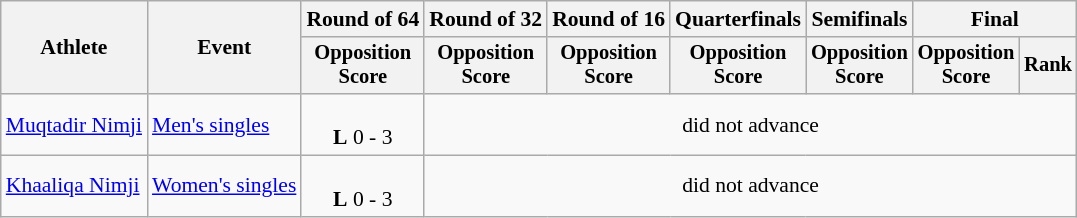<table class=wikitable style=font-size:90%;text-align:center>
<tr>
<th rowspan=2>Athlete</th>
<th rowspan=2>Event</th>
<th>Round of 64</th>
<th>Round of 32</th>
<th>Round of 16</th>
<th>Quarterfinals</th>
<th>Semifinals</th>
<th colspan=2>Final</th>
</tr>
<tr style=font-size:95%>
<th>Opposition<br>Score</th>
<th>Opposition<br>Score</th>
<th>Opposition<br>Score</th>
<th>Opposition<br>Score</th>
<th>Opposition<br>Score</th>
<th>Opposition<br>Score</th>
<th>Rank</th>
</tr>
<tr>
<td align=left><a href='#'>Muqtadir Nimji</a></td>
<td align=left><a href='#'>Men's singles</a></td>
<td><br><strong>L</strong> 0 - 3</td>
<td colspan=6>did not advance</td>
</tr>
<tr>
<td align=left><a href='#'>Khaaliqa Nimji</a></td>
<td align=left><a href='#'>Women's singles</a></td>
<td><br><strong>L</strong> 0 - 3</td>
<td colspan=6>did not advance</td>
</tr>
</table>
